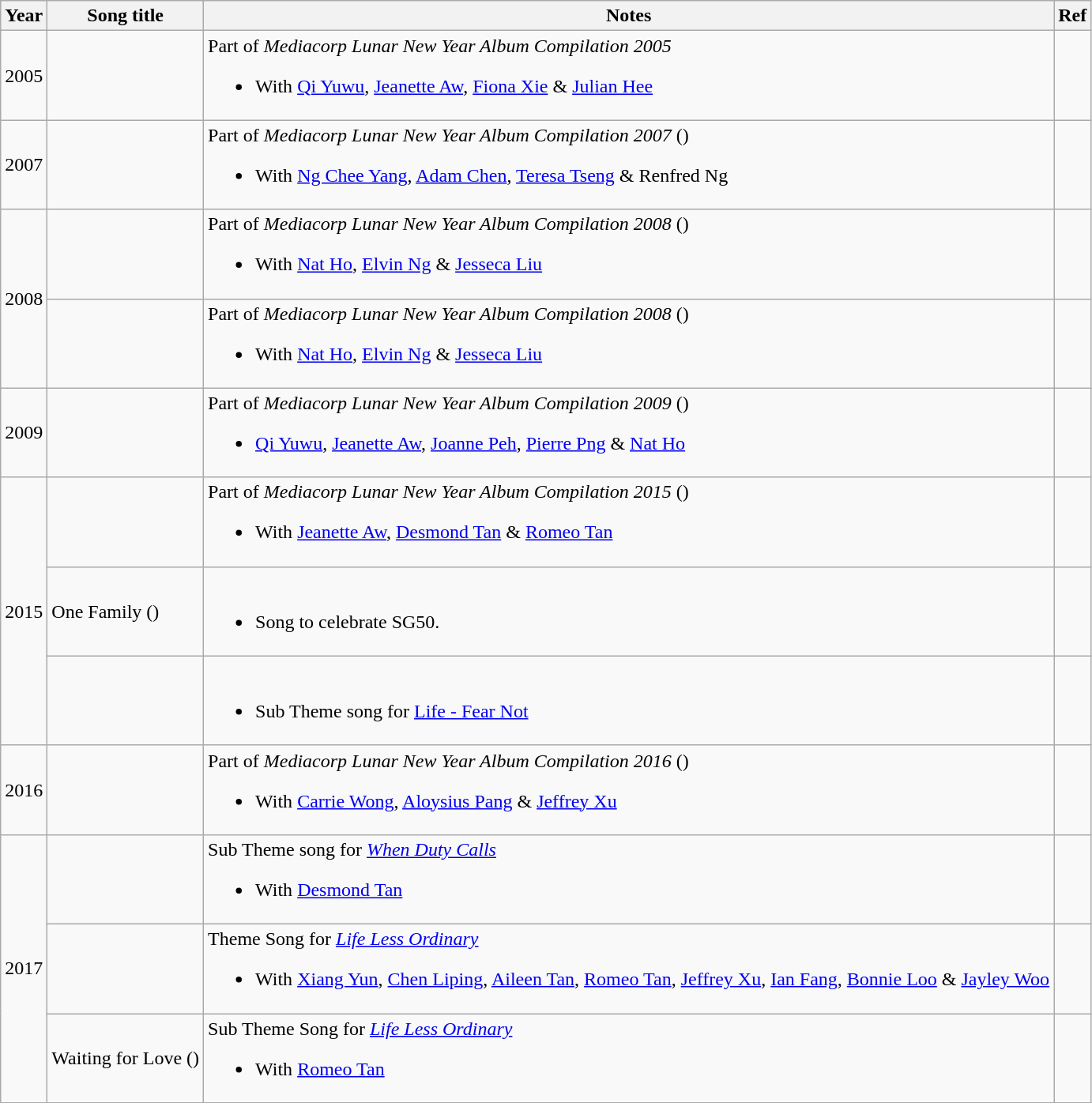<table class="wikitable sortable">
<tr>
<th>Year</th>
<th>Song title</th>
<th class="unsortable">Notes</th>
<th class="unsortable">Ref</th>
</tr>
<tr>
<td rowspan="1">2005</td>
<td></td>
<td>Part of <em>Mediacorp Lunar New Year Album Compilation 2005</em><br><ul><li>With <a href='#'>Qi Yuwu</a>, <a href='#'>Jeanette Aw</a>, <a href='#'>Fiona Xie</a> & <a href='#'>Julian Hee</a></li></ul></td>
<td></td>
</tr>
<tr>
<td rowspan="1">2007</td>
<td></td>
<td>Part of <em>Mediacorp Lunar New Year Album Compilation 2007</em> ()<br><ul><li>With <a href='#'>Ng Chee Yang</a>, <a href='#'>Adam Chen</a>, <a href='#'>Teresa Tseng</a> & Renfred Ng</li></ul></td>
<td></td>
</tr>
<tr>
<td rowspan="2">2008</td>
<td></td>
<td>Part of <em>Mediacorp Lunar New Year Album Compilation 2008</em> ()<br><ul><li>With <a href='#'>Nat Ho</a>, <a href='#'>Elvin Ng</a> & <a href='#'>Jesseca Liu</a></li></ul></td>
<td></td>
</tr>
<tr>
<td></td>
<td>Part of <em>Mediacorp Lunar New Year Album Compilation 2008</em> ()<br><ul><li>With <a href='#'>Nat Ho</a>, <a href='#'>Elvin Ng</a> & <a href='#'>Jesseca Liu</a></li></ul></td>
<td></td>
</tr>
<tr>
<td rowspan="1">2009</td>
<td></td>
<td>Part of <em>Mediacorp Lunar New Year Album Compilation 2009</em> ()<br><ul><li><a href='#'>Qi Yuwu</a>, <a href='#'>Jeanette Aw</a>, <a href='#'>Joanne Peh</a>, <a href='#'>Pierre Png</a> & <a href='#'>Nat Ho</a></li></ul></td>
<td></td>
</tr>
<tr>
<td rowspan="3">2015</td>
<td></td>
<td>Part of <em>Mediacorp Lunar New Year Album Compilation 2015</em> ()<br><ul><li>With <a href='#'>Jeanette Aw</a>, <a href='#'>Desmond Tan</a> & <a href='#'>Romeo Tan</a></li></ul></td>
<td></td>
</tr>
<tr>
<td>One Family ()</td>
<td><br><ul><li>Song to celebrate SG50.</li></ul></td>
<td></td>
</tr>
<tr>
<td></td>
<td><br><ul><li>Sub Theme song for <a href='#'>Life - Fear Not</a></li></ul></td>
<td></td>
</tr>
<tr>
<td>2016</td>
<td></td>
<td>Part of <em>Mediacorp Lunar New Year Album Compilation 2016</em> ()<br><ul><li>With <a href='#'>Carrie Wong</a>, <a href='#'>Aloysius Pang</a> & <a href='#'>Jeffrey Xu</a></li></ul></td>
<td></td>
</tr>
<tr>
<td rowspan="3">2017</td>
<td></td>
<td>Sub Theme song for <a href='#'><em>When Duty Calls</em></a><br><ul><li>With <a href='#'>Desmond Tan</a></li></ul></td>
<td></td>
</tr>
<tr>
<td></td>
<td>Theme Song for <a href='#'><em>Life Less Ordinary</em></a><br><ul><li>With <a href='#'>Xiang Yun</a>, <a href='#'>Chen Liping</a>, <a href='#'>Aileen Tan</a>, <a href='#'>Romeo Tan</a>, <a href='#'>Jeffrey Xu</a>, <a href='#'>Ian Fang</a>, <a href='#'>Bonnie Loo</a> & <a href='#'>Jayley Woo</a></li></ul></td>
<td></td>
</tr>
<tr>
<td>Waiting for Love ()</td>
<td>Sub Theme Song for <a href='#'><em>Life Less Ordinary</em></a><br><ul><li>With <a href='#'>Romeo Tan</a></li></ul></td>
<td></td>
</tr>
</table>
